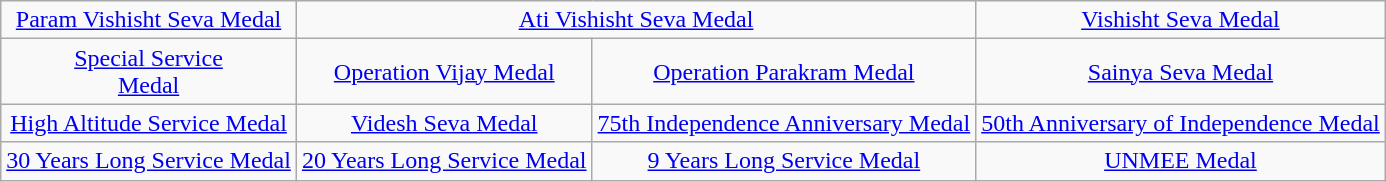<table class="wikitable" style="margin:1em auto; text-align:center">
<tr>
<td><a href='#'>Param Vishisht Seva Medal</a></td>
<td colspan="2"><a href='#'>Ati Vishisht Seva Medal</a></td>
<td><a href='#'>Vishisht Seva Medal</a></td>
</tr>
<tr>
<td><a href='#'>Special Service</a><br><a href='#'>Medal</a></td>
<td><a href='#'>Operation Vijay Medal</a></td>
<td><a href='#'>Operation Parakram Medal</a></td>
<td><a href='#'>Sainya Seva Medal</a></td>
</tr>
<tr>
<td><a href='#'>High Altitude Service Medal</a></td>
<td><a href='#'>Videsh Seva Medal</a></td>
<td><a href='#'>75th Independence Anniversary Medal</a></td>
<td><a href='#'>50th Anniversary of Independence Medal</a></td>
</tr>
<tr>
<td><a href='#'>30 Years Long Service Medal</a></td>
<td><a href='#'>20 Years Long Service Medal</a></td>
<td><a href='#'>9 Years Long Service Medal</a></td>
<td><a href='#'>UNMEE Medal</a></td>
</tr>
</table>
